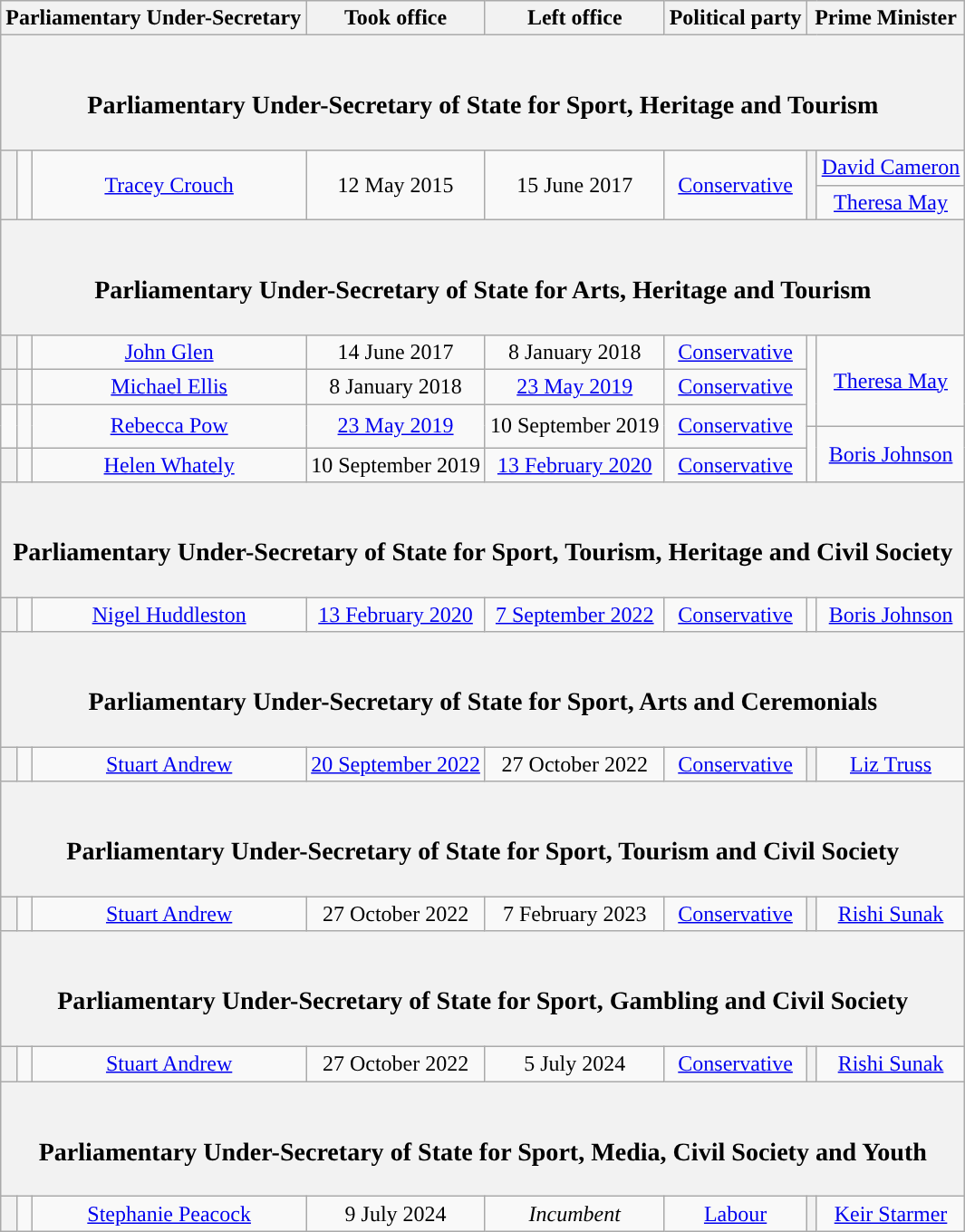<table class="wikitable" style="text-align:center">
<tr>
<th colspan=3>Parliamentary Under-Secretary</th>
<th>Took office</th>
<th>Left office</th>
<th>Political party</th>
<th colspan=2>Prime Minister</th>
</tr>
<tr>
<th colspan=99><br><h3>Parliamentary Under-Secretary of State for Sport, Heritage and Tourism</h3></th>
</tr>
<tr style="height:1em">
<th rowspan=2 style="background-color:"></th>
<td rowspan=2></td>
<td rowspan=2><a href='#'>Tracey Crouch</a><br></td>
<td rowspan=2>12 May 2015</td>
<td rowspan=2>15 June 2017</td>
<td rowspan=2><a href='#'>Conservative</a></td>
<th rowspan=2 style="background-color:"></th>
<td><a href='#'>David Cameron</a></td>
</tr>
<tr>
<td><a href='#'>Theresa May</a></td>
</tr>
<tr>
<th colspan=99><br><h3>Parliamentary Under-Secretary of State for Arts, Heritage and Tourism</h3></th>
</tr>
<tr style="height:1em">
<th style="background-color:"></th>
<td></td>
<td><a href='#'>John Glen</a><br></td>
<td>14 June 2017</td>
<td>8 January 2018</td>
<td><a href='#'>Conservative</a></td>
<td rowspan=3 style="background-color:"></td>
<td rowspan=3><a href='#'>Theresa May</a></td>
</tr>
<tr style="height:1em">
<th style="background-color:"></th>
<td></td>
<td><a href='#'>Michael Ellis</a><br></td>
<td>8 January 2018</td>
<td><a href='#'>23 May 2019</a></td>
<td><a href='#'>Conservative</a></td>
</tr>
<tr style="height:1em">
<td rowspan=2 style="background-color:"></td>
<td rowspan=2></td>
<td rowspan=2><a href='#'>Rebecca Pow</a><br></td>
<td rowspan=2><a href='#'>23 May 2019</a></td>
<td rowspan=2>10 September 2019</td>
<td rowspan=2><a href='#'>Conservative</a></td>
</tr>
<tr style="height:1em">
<td rowspan=2 style="background-color:"></td>
<td rowspan=2><a href='#'>Boris Johnson</a></td>
</tr>
<tr style="height:1em">
<th style="background-color:"></th>
<td></td>
<td><a href='#'>Helen Whately</a><br></td>
<td>10 September 2019</td>
<td><a href='#'>13 February 2020</a></td>
<td><a href='#'>Conservative</a></td>
</tr>
<tr>
<th colspan=99><br><h3>Parliamentary Under-Secretary of State for Sport, Tourism, Heritage and Civil Society</h3></th>
</tr>
<tr style="height:1em">
<th style="background-color:"></th>
<td></td>
<td><a href='#'>Nigel Huddleston</a><br></td>
<td><a href='#'>13 February 2020</a></td>
<td><a href='#'>7 September 2022</a></td>
<td><a href='#'>Conservative</a></td>
<td style="background-color:"></td>
<td><a href='#'>Boris Johnson</a></td>
</tr>
<tr>
<th colspan=99><br><h3>Parliamentary Under-Secretary of State for Sport, Arts and Ceremonials</h3></th>
</tr>
<tr style="height:1em">
<th style="background-color:"></th>
<td></td>
<td><a href='#'>Stuart Andrew</a><br></td>
<td><a href='#'>20 September 2022</a></td>
<td>27 October 2022</td>
<td><a href='#'>Conservative</a></td>
<th style="background-color:"></th>
<td><a href='#'>Liz Truss</a></td>
</tr>
<tr>
<th colspan=99><br><h3>Parliamentary Under-Secretary of State for Sport, Tourism and Civil Society</h3></th>
</tr>
<tr style="height:1em">
<th style="background-color:"></th>
<td></td>
<td><a href='#'>Stuart Andrew</a><br></td>
<td>27 October 2022</td>
<td>7 February 2023</td>
<td><a href='#'>Conservative</a></td>
<th style="background-color:"></th>
<td><a href='#'>Rishi Sunak</a></td>
</tr>
<tr>
<th colspan=99><br><h3>Parliamentary Under-Secretary of State for Sport, Gambling and Civil Society</h3></th>
</tr>
<tr style="height:1em">
<th style="background-color:"></th>
<td></td>
<td><a href='#'>Stuart Andrew</a><br></td>
<td>27 October 2022</td>
<td>5 July 2024</td>
<td><a href='#'>Conservative</a></td>
<th style="background-color:"></th>
<td><a href='#'>Rishi Sunak</a></td>
</tr>
<tr>
<th colspan=99><br><h3>Parliamentary Under-Secretary of State for Sport, Media, Civil Society and Youth</h3></th>
</tr>
<tr style="height:1em">
<th style="background-color:"></th>
<td></td>
<td><a href='#'>Stephanie Peacock</a><br></td>
<td>9 July 2024</td>
<td><em>Incumbent</em></td>
<td><a href='#'>Labour</a></td>
<th style="background-color:"></th>
<td><a href='#'>Keir Starmer</a></td>
</tr>
</table>
